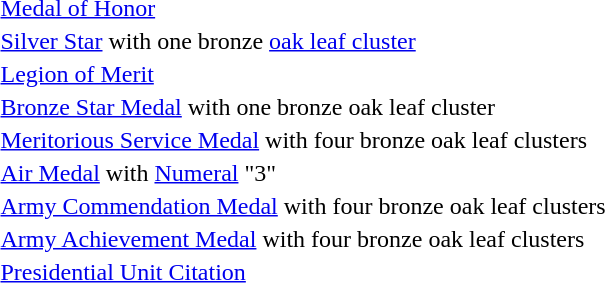<table>
<tr>
<td></td>
<td><a href='#'>Medal of Honor</a></td>
</tr>
<tr>
<td></td>
<td><a href='#'>Silver Star</a> with one bronze <a href='#'>oak leaf cluster</a></td>
</tr>
<tr>
<td></td>
<td><a href='#'>Legion of Merit</a></td>
</tr>
<tr>
<td></td>
<td><a href='#'>Bronze Star Medal</a> with one bronze oak leaf cluster</td>
</tr>
<tr>
<td></td>
<td><a href='#'>Meritorious Service Medal</a> with four bronze oak leaf clusters</td>
</tr>
<tr>
<td><span></span></td>
<td><a href='#'>Air Medal</a> with <a href='#'>Numeral</a> "3"</td>
</tr>
<tr>
<td></td>
<td><a href='#'>Army Commendation Medal</a> with four bronze oak leaf clusters</td>
</tr>
<tr>
<td></td>
<td><a href='#'>Army Achievement Medal</a> with four bronze oak leaf clusters</td>
</tr>
<tr>
<td></td>
<td><a href='#'>Presidential Unit Citation</a></td>
</tr>
</table>
